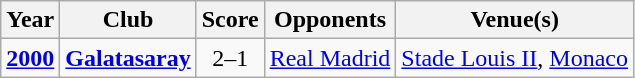<table class="wikitable sortable" style="text-align: center;">
<tr>
<th>Year</th>
<th>Club</th>
<th>Score</th>
<th>Opponents</th>
<th>Venue(s)</th>
</tr>
<tr>
<td><a href='#'><strong>2000</strong></a></td>
<td><strong><a href='#'>Galatasaray</a></strong></td>
<td>2–1 </td>
<td> <a href='#'>Real Madrid</a></td>
<td><a href='#'>Stade Louis II</a>, <a href='#'>Monaco</a></td>
</tr>
</table>
